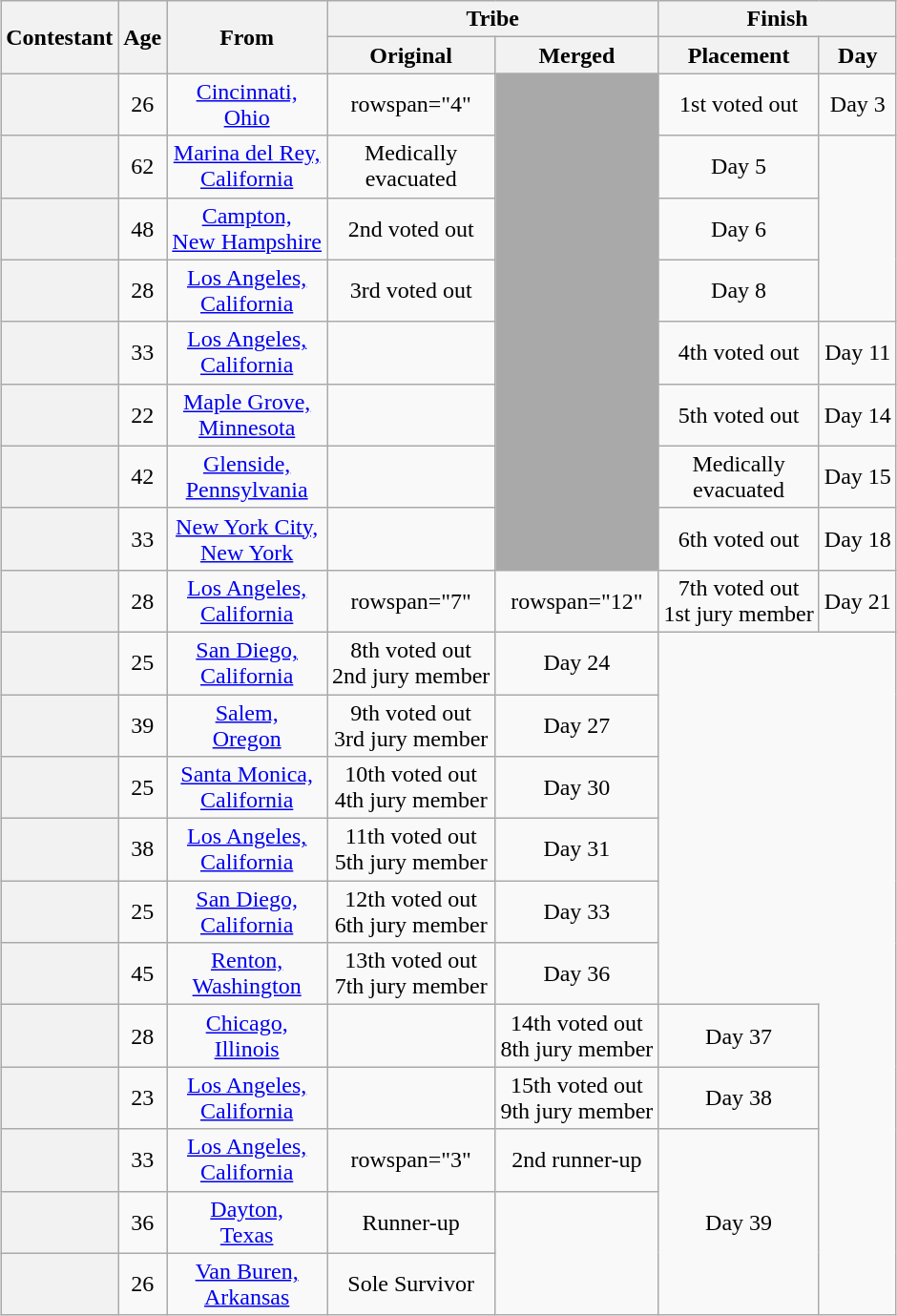<table class="wikitable sortable" style="margin:auto; text-align:center">
<tr>
<th rowspan="2" scope="col">Contestant</th>
<th rowspan="2" scope="col">Age</th>
<th rowspan="2" scope="col" class=unsortable>From</th>
<th colspan="2" scope="colgroup">Tribe</th>
<th colspan="2">Finish</th>
</tr>
<tr>
<th scope="col">Original</th>
<th scope="col" class=unsortable>Merged</th>
<th scope="col" class=unsortable>Placement</th>
<th scope="col" class=unsortable>Day</th>
</tr>
<tr>
<th scope="row" style=text-align:left></th>
<td>26</td>
<td><a href='#'>Cincinnati,<br>Ohio</a></td>
<td>rowspan="4" </td>
<td rowspan="8" bgcolor="darkgray"></td>
<td>1st voted out</td>
<td>Day 3</td>
</tr>
<tr>
<th scope="row" style=text-align:left></th>
<td>62</td>
<td><a href='#'>Marina del Rey,<br>California</a></td>
<td>Medically<br>evacuated</td>
<td>Day 5</td>
</tr>
<tr>
<th scope="row" style=text-align:left></th>
<td>48</td>
<td><a href='#'>Campton,<br>New Hampshire</a></td>
<td>2nd voted out</td>
<td>Day 6</td>
</tr>
<tr>
<th scope="row" style=text-align:left></th>
<td>28</td>
<td><a href='#'>Los Angeles,<br>California</a></td>
<td>3rd voted out</td>
<td>Day 8</td>
</tr>
<tr>
<th scope="row" style=text-align:left></th>
<td>33</td>
<td><a href='#'>Los Angeles,<br>California</a></td>
<td></td>
<td>4th voted out</td>
<td>Day 11</td>
</tr>
<tr>
<th scope="row" style=text-align:left></th>
<td>22</td>
<td><a href='#'>Maple Grove,<br>Minnesota</a></td>
<td></td>
<td>5th voted out</td>
<td>Day 14</td>
</tr>
<tr>
<th scope="row" style=text-align:left></th>
<td>42</td>
<td><a href='#'>Glenside,<br>Pennsylvania</a></td>
<td></td>
<td>Medically<br>evacuated</td>
<td>Day 15</td>
</tr>
<tr>
<th scope="row" style=text-align:left></th>
<td>33</td>
<td><a href='#'>New York City,<br>New York</a></td>
<td></td>
<td>6th voted out</td>
<td>Day 18</td>
</tr>
<tr>
<th scope="row" style=text-align:left></th>
<td>28</td>
<td><a href='#'>Los Angeles,<br>California</a></td>
<td>rowspan="7" </td>
<td>rowspan="12" </td>
<td>7th voted out<br>1st jury member</td>
<td>Day 21</td>
</tr>
<tr>
<th scope="row" style=text-align:left></th>
<td>25</td>
<td><a href='#'>San Diego,<br>California</a></td>
<td>8th voted out<br>2nd jury member</td>
<td>Day 24</td>
</tr>
<tr>
<th scope="row" style=text-align:left></th>
<td>39</td>
<td><a href='#'>Salem,<br>Oregon</a></td>
<td>9th voted out<br>3rd jury member</td>
<td>Day 27</td>
</tr>
<tr>
<th scope="row" style=text-align:left></th>
<td>25</td>
<td><a href='#'>Santa Monica,<br>California</a></td>
<td>10th voted out<br>4th jury member</td>
<td>Day 30</td>
</tr>
<tr>
<th scope="row" style=text-align:left></th>
<td>38</td>
<td><a href='#'>Los Angeles,<br>California</a></td>
<td>11th voted out<br>5th jury member</td>
<td>Day 31</td>
</tr>
<tr>
<th scope="row" style=text-align:left></th>
<td>25</td>
<td><a href='#'>San Diego,<br>California</a></td>
<td>12th voted out<br>6th jury member</td>
<td>Day 33</td>
</tr>
<tr>
<th scope="row" style=text-align:left></th>
<td>45</td>
<td><a href='#'>Renton,<br>Washington</a></td>
<td>13th voted out<br>7th jury member</td>
<td>Day 36</td>
</tr>
<tr>
<th scope="row" style=text-align:left></th>
<td>28</td>
<td><a href='#'>Chicago,<br>Illinois</a></td>
<td></td>
<td>14th voted out<br>8th jury member</td>
<td>Day 37</td>
</tr>
<tr>
<th scope="row" style=text-align:left></th>
<td>23</td>
<td><a href='#'>Los Angeles,<br>California</a></td>
<td></td>
<td>15th voted out<br>9th jury member</td>
<td>Day 38</td>
</tr>
<tr>
<th scope="row" style=text-align:left></th>
<td>33</td>
<td><a href='#'>Los Angeles,<br>California</a></td>
<td>rowspan="3" </td>
<td>2nd runner-up</td>
<td rowspan="3">Day 39</td>
</tr>
<tr>
<th scope="row" style=text-align:left></th>
<td>36</td>
<td><a href='#'>Dayton,<br>Texas</a></td>
<td>Runner-up</td>
</tr>
<tr>
<th scope="row" style=text-align:left></th>
<td>26</td>
<td><a href='#'>Van Buren,<br>Arkansas</a></td>
<td>Sole Survivor</td>
</tr>
</table>
